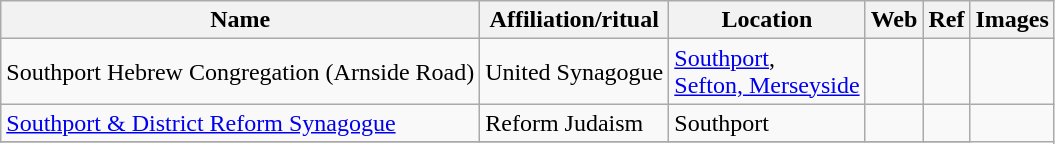<table class="wikitable sortable">
<tr>
<th>Name</th>
<th>Affiliation/ritual</th>
<th>Location</th>
<th>Web</th>
<th>Ref</th>
<th>Images</th>
</tr>
<tr>
<td>Southport Hebrew Congregation (Arnside Road)</td>
<td>United Synagogue</td>
<td><a href='#'>Southport</a>,<br> <a href='#'>Sefton, Merseyside</a></td>
<td></td>
<td></td>
<td></td>
</tr>
<tr>
<td><a href='#'>Southport & District Reform Synagogue</a></td>
<td>Reform Judaism</td>
<td>Southport</td>
<td></td>
<td></td>
</tr>
<tr>
</tr>
</table>
